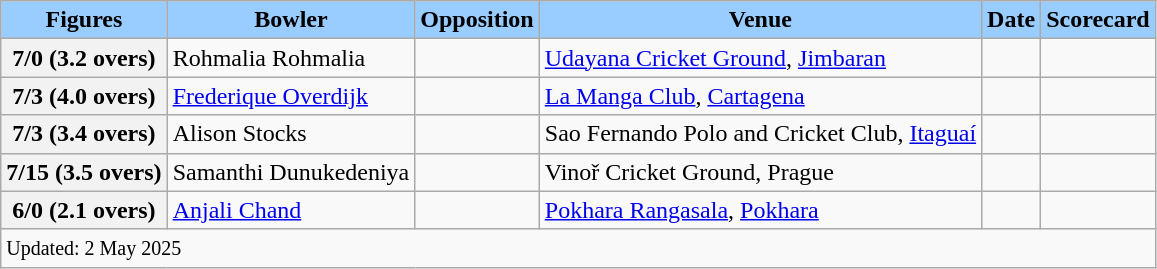<table class="wikitable sortable">
<tr>
<th style="background-color:#99ccff;">Figures</th>
<th style="background-color:#99ccff;">Bowler</th>
<th style="background-color:#99ccff;">Opposition</th>
<th style="background-color:#99ccff;">Venue</th>
<th style="background-color:#99ccff;">Date</th>
<th style="background-color:#99ccff;">Scorecard</th>
</tr>
<tr>
<th scope="row">7/0  (3.2 overs)</th>
<td> Rohmalia Rohmalia</td>
<td></td>
<td><a href='#'>Udayana Cricket Ground</a>, <a href='#'>Jimbaran</a></td>
<td></td>
<td></td>
</tr>
<tr>
<th scope="row">7/3  (4.0 overs)</th>
<td> <a href='#'>Frederique Overdijk</a></td>
<td></td>
<td><a href='#'>La Manga Club</a>, <a href='#'>Cartagena</a></td>
<td></td>
<td></td>
</tr>
<tr>
<th scope="row">7/3  (3.4 overs)</th>
<td> Alison Stocks</td>
<td></td>
<td>Sao Fernando Polo and Cricket Club, <a href='#'>Itaguaí</a></td>
<td></td>
<td></td>
</tr>
<tr>
<th scope="row">7/15 (3.5 overs)</th>
<td> Samanthi Dunukedeniya</td>
<td></td>
<td>Vinoř Cricket Ground, Prague</td>
<td></td>
<td></td>
</tr>
<tr>
<th scope="row">6/0 (2.1 overs)</th>
<td> <a href='#'>Anjali Chand</a></td>
<td></td>
<td><a href='#'>Pokhara Rangasala</a>, <a href='#'>Pokhara</a></td>
<td></td>
<td></td>
</tr>
<tr>
<td colspan="6" scope="row"><small>Updated: 2 May 2025 </small></td>
</tr>
</table>
